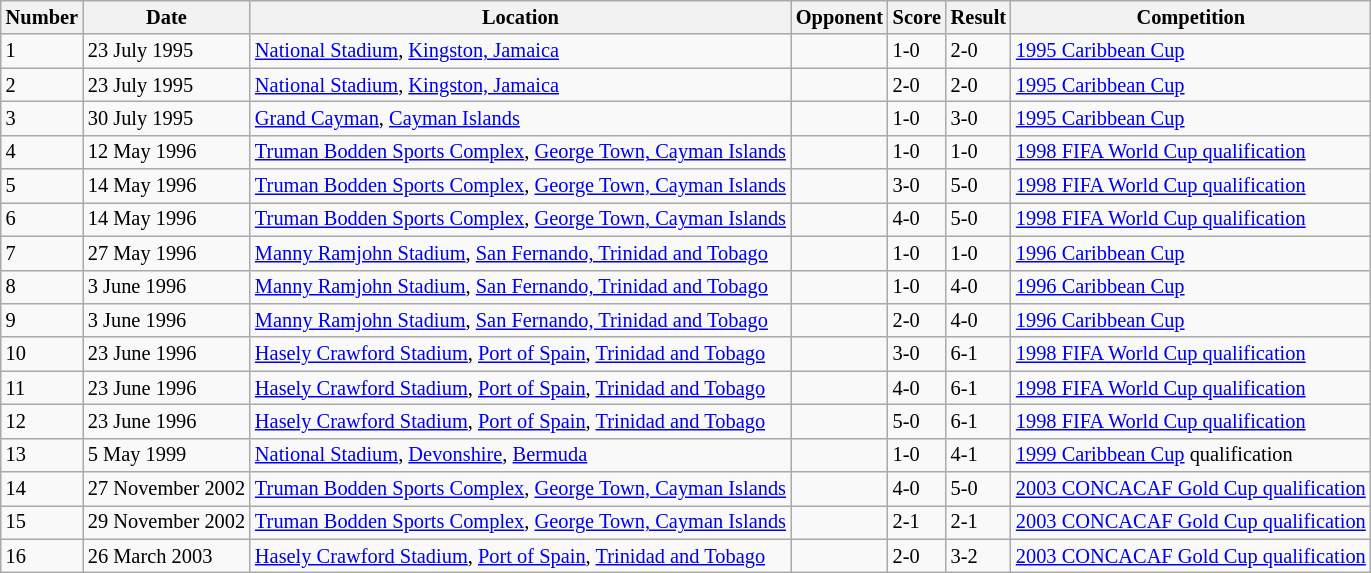<table class="wikitable" style="font-size:85%;">
<tr>
<th>Number</th>
<th>Date</th>
<th>Location</th>
<th>Opponent</th>
<th>Score</th>
<th>Result</th>
<th>Competition</th>
</tr>
<tr>
<td>1</td>
<td>23 July 1995</td>
<td><a href='#'>National Stadium</a>, <a href='#'>Kingston, Jamaica</a></td>
<td></td>
<td>1-0</td>
<td>2-0</td>
<td><a href='#'>1995 Caribbean Cup</a></td>
</tr>
<tr>
<td>2</td>
<td>23 July 1995</td>
<td><a href='#'>National Stadium</a>, <a href='#'>Kingston, Jamaica</a></td>
<td></td>
<td>2-0</td>
<td>2-0</td>
<td><a href='#'>1995 Caribbean Cup</a></td>
</tr>
<tr>
<td>3</td>
<td>30 July 1995</td>
<td><a href='#'>Grand Cayman</a>, <a href='#'>Cayman Islands</a></td>
<td></td>
<td>1-0</td>
<td>3-0</td>
<td><a href='#'>1995 Caribbean Cup</a></td>
</tr>
<tr>
<td>4</td>
<td>12 May 1996</td>
<td><a href='#'>Truman Bodden Sports Complex</a>, <a href='#'>George Town, Cayman Islands</a></td>
<td></td>
<td>1-0</td>
<td>1-0</td>
<td><a href='#'>1998 FIFA World Cup qualification</a></td>
</tr>
<tr>
<td>5</td>
<td>14 May 1996</td>
<td><a href='#'>Truman Bodden Sports Complex</a>, <a href='#'>George Town, Cayman Islands</a></td>
<td></td>
<td>3-0</td>
<td>5-0</td>
<td><a href='#'>1998 FIFA World Cup qualification</a></td>
</tr>
<tr>
<td>6</td>
<td>14 May 1996</td>
<td><a href='#'>Truman Bodden Sports Complex</a>, <a href='#'>George Town, Cayman Islands</a></td>
<td></td>
<td>4-0</td>
<td>5-0</td>
<td><a href='#'>1998 FIFA World Cup qualification</a></td>
</tr>
<tr>
<td>7</td>
<td>27 May 1996</td>
<td><a href='#'>Manny Ramjohn Stadium</a>, <a href='#'>San Fernando, Trinidad and Tobago</a></td>
<td></td>
<td>1-0</td>
<td>1-0</td>
<td><a href='#'>1996 Caribbean Cup</a></td>
</tr>
<tr>
<td>8</td>
<td>3 June 1996</td>
<td><a href='#'>Manny Ramjohn Stadium</a>, <a href='#'>San Fernando, Trinidad and Tobago</a></td>
<td></td>
<td>1-0</td>
<td>4-0</td>
<td><a href='#'>1996 Caribbean Cup</a></td>
</tr>
<tr>
<td>9</td>
<td>3 June 1996</td>
<td><a href='#'>Manny Ramjohn Stadium</a>, <a href='#'>San Fernando, Trinidad and Tobago</a></td>
<td></td>
<td>2-0</td>
<td>4-0</td>
<td><a href='#'>1996 Caribbean Cup</a></td>
</tr>
<tr>
<td>10</td>
<td>23 June 1996</td>
<td><a href='#'>Hasely Crawford Stadium</a>, <a href='#'>Port of Spain</a>, <a href='#'>Trinidad and Tobago</a></td>
<td></td>
<td>3-0</td>
<td>6-1</td>
<td><a href='#'>1998 FIFA World Cup qualification</a></td>
</tr>
<tr>
<td>11</td>
<td>23 June 1996</td>
<td><a href='#'>Hasely Crawford Stadium</a>, <a href='#'>Port of Spain</a>, <a href='#'>Trinidad and Tobago</a></td>
<td></td>
<td>4-0</td>
<td>6-1</td>
<td><a href='#'>1998 FIFA World Cup qualification</a></td>
</tr>
<tr>
<td>12</td>
<td>23 June 1996</td>
<td><a href='#'>Hasely Crawford Stadium</a>, <a href='#'>Port of Spain</a>, <a href='#'>Trinidad and Tobago</a></td>
<td></td>
<td>5-0</td>
<td>6-1</td>
<td><a href='#'>1998 FIFA World Cup qualification</a></td>
</tr>
<tr>
<td>13</td>
<td>5 May 1999</td>
<td><a href='#'>National Stadium</a>, <a href='#'>Devonshire</a>, <a href='#'>Bermuda</a></td>
<td></td>
<td>1-0</td>
<td>4-1</td>
<td><a href='#'>1999 Caribbean Cup</a> qualification</td>
</tr>
<tr>
<td>14</td>
<td>27 November 2002</td>
<td><a href='#'>Truman Bodden Sports Complex</a>, <a href='#'>George Town, Cayman Islands</a></td>
<td></td>
<td>4-0</td>
<td>5-0</td>
<td><a href='#'>2003 CONCACAF Gold Cup qualification</a></td>
</tr>
<tr>
<td>15</td>
<td>29 November 2002</td>
<td><a href='#'>Truman Bodden Sports Complex</a>, <a href='#'>George Town, Cayman Islands</a></td>
<td></td>
<td>2-1</td>
<td>2-1</td>
<td><a href='#'>2003 CONCACAF Gold Cup qualification</a></td>
</tr>
<tr>
<td>16</td>
<td>26 March 2003</td>
<td><a href='#'>Hasely Crawford Stadium</a>, <a href='#'>Port of Spain</a>, <a href='#'>Trinidad and Tobago</a></td>
<td></td>
<td>2-0</td>
<td>3-2</td>
<td><a href='#'>2003 CONCACAF Gold Cup qualification</a></td>
</tr>
</table>
